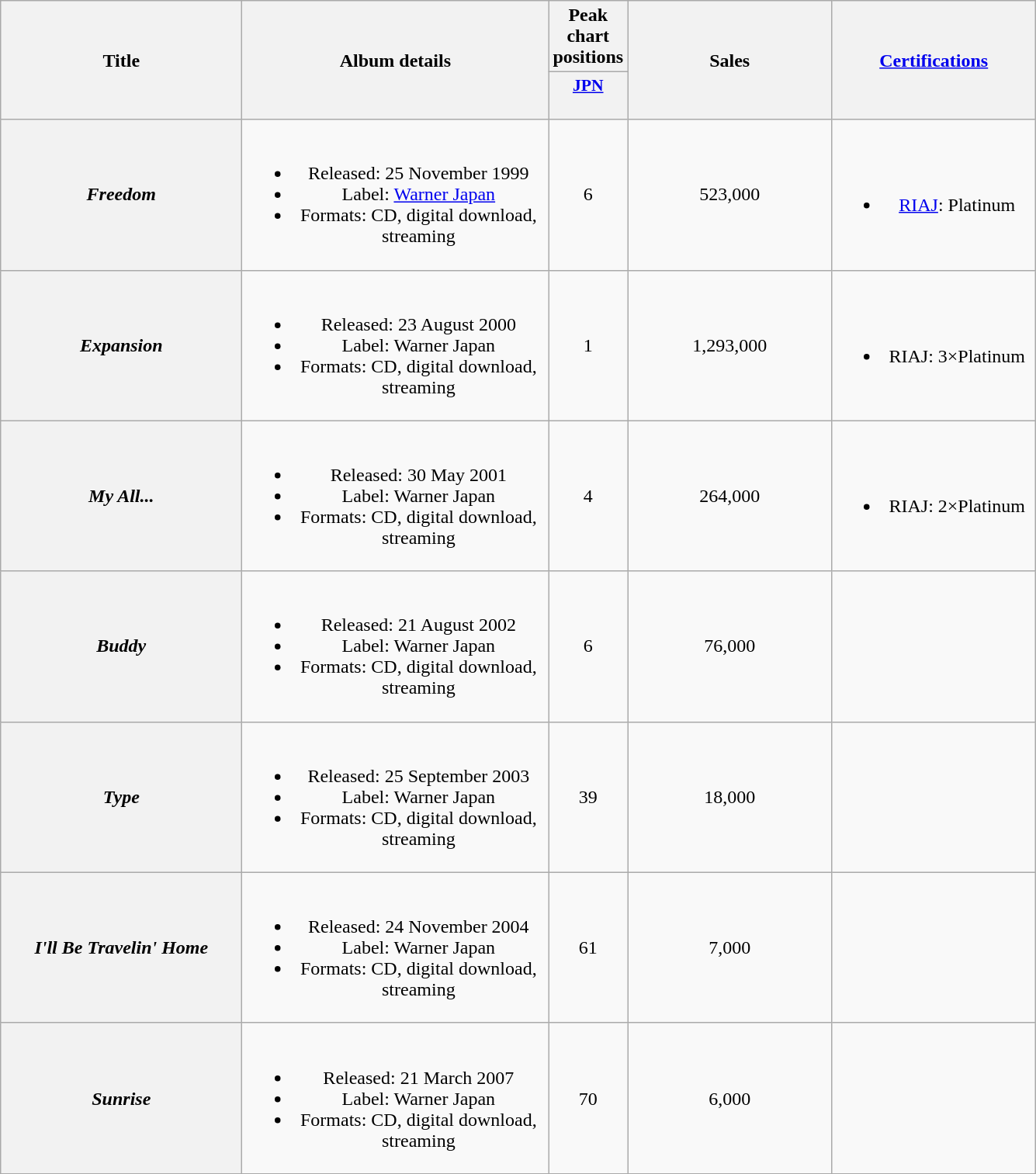<table class="wikitable plainrowheaders" style="text-align:center;" border="1"|>
<tr>
<th scope="col" rowspan="2" style="width:12.5em;">Title</th>
<th scope="col" rowspan="2" style="width:16em;">Album details</th>
<th colspan="1">Peak chart positions</th>
<th scope="col" rowspan="2" style="width:10.5em;">Sales </th>
<th scope="col" rowspan="2" style="width:10.5em;"><a href='#'>Certifications</a></th>
</tr>
<tr>
<th scope="col" style="width:3em;font-size:90%;"><a href='#'>JPN<br></a><br></th>
</tr>
<tr>
<th scope="row"><em>Freedom</em></th>
<td><br><ul><li>Released: 25 November 1999</li><li>Label: <a href='#'>Warner Japan</a></li><li>Formats: CD, digital download, streaming</li></ul></td>
<td>6</td>
<td>523,000</td>
<td><br><ul><li><a href='#'>RIAJ</a>: Platinum</li></ul></td>
</tr>
<tr>
<th scope="row"><em>Expansion</em></th>
<td><br><ul><li>Released: 23 August 2000</li><li>Label: Warner Japan</li><li>Formats: CD, digital download, streaming</li></ul></td>
<td>1</td>
<td>1,293,000</td>
<td><br><ul><li>RIAJ: 3×Platinum</li></ul></td>
</tr>
<tr>
<th scope="row"><em>My All...</em></th>
<td><br><ul><li>Released: 30 May 2001</li><li>Label: Warner Japan</li><li>Formats: CD, digital download, streaming</li></ul></td>
<td>4</td>
<td>264,000</td>
<td><br><ul><li>RIAJ: 2×Platinum</li></ul></td>
</tr>
<tr>
<th scope="row"><em>Buddy</em></th>
<td><br><ul><li>Released: 21 August 2002</li><li>Label: Warner Japan</li><li>Formats: CD, digital download, streaming</li></ul></td>
<td>6</td>
<td>76,000</td>
<td></td>
</tr>
<tr>
<th scope="row"><em>Type</em></th>
<td><br><ul><li>Released: 25 September 2003</li><li>Label: Warner Japan</li><li>Formats: CD, digital download, streaming</li></ul></td>
<td>39</td>
<td>18,000</td>
<td></td>
</tr>
<tr>
<th scope="row"><em>I'll Be Travelin' Home</em></th>
<td><br><ul><li>Released: 24 November 2004</li><li>Label: Warner Japan</li><li>Formats: CD, digital download, streaming</li></ul></td>
<td>61</td>
<td>7,000</td>
<td></td>
</tr>
<tr>
<th scope="row"><em>Sunrise</em></th>
<td><br><ul><li>Released: 21 March 2007</li><li>Label: Warner Japan</li><li>Formats: CD, digital download, streaming</li></ul></td>
<td>70</td>
<td>6,000</td>
<td></td>
</tr>
<tr>
</tr>
</table>
